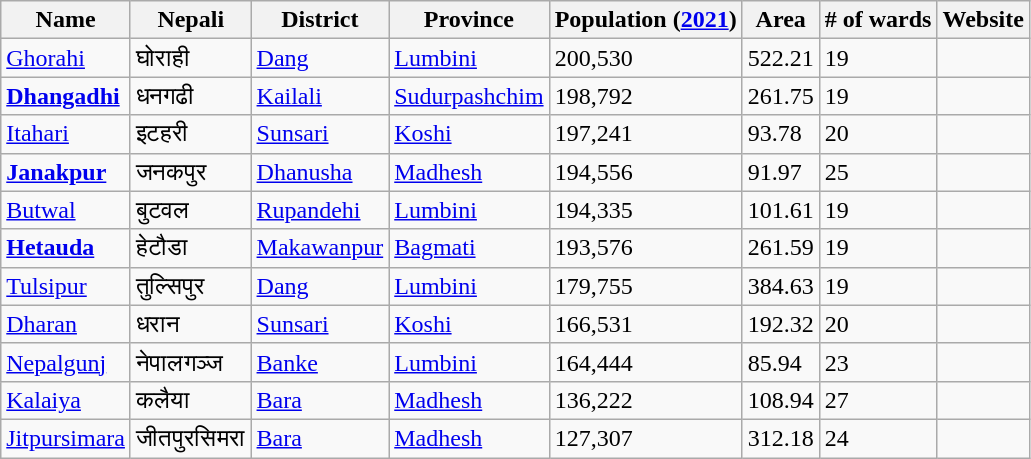<table class="wikitable sortable static-row-numbers static-row-header-text">
<tr>
<th>Name</th>
<th>Nepali</th>
<th>District</th>
<th>Province</th>
<th>Population (<a href='#'>2021</a>)</th>
<th>Area</th>
<th># of wards</th>
<th>Website</th>
</tr>
<tr>
<td><a href='#'>Ghorahi</a></td>
<td>घोराही</td>
<td><a href='#'>Dang</a></td>
<td><a href='#'>Lumbini</a></td>
<td>200,530</td>
<td>522.21</td>
<td>19</td>
<td></td>
</tr>
<tr>
<td><strong><a href='#'>Dhangadhi</a></strong></td>
<td>धनगढी</td>
<td><a href='#'>Kailali</a></td>
<td><a href='#'>Sudurpashchim</a></td>
<td>198,792</td>
<td>261.75</td>
<td>19</td>
<td></td>
</tr>
<tr>
<td><a href='#'>Itahari</a></td>
<td>इटहरी</td>
<td><a href='#'>Sunsari</a></td>
<td><a href='#'>Koshi</a></td>
<td>197,241</td>
<td>93.78</td>
<td>20</td>
<td></td>
</tr>
<tr>
<td><strong><a href='#'>Janakpur</a></strong></td>
<td>जनकपुर</td>
<td><a href='#'>Dhanusha</a></td>
<td><a href='#'>Madhesh</a></td>
<td>194,556</td>
<td>91.97</td>
<td>25</td>
<td></td>
</tr>
<tr>
<td><a href='#'>Butwal</a></td>
<td>बुटवल</td>
<td><a href='#'>Rupandehi</a></td>
<td><a href='#'>Lumbini</a></td>
<td>194,335</td>
<td>101.61</td>
<td>19</td>
<td></td>
</tr>
<tr>
<td><strong><a href='#'>Hetauda</a></strong></td>
<td>हेटौडा</td>
<td><a href='#'>Makawanpur</a></td>
<td><a href='#'>Bagmati</a></td>
<td>193,576</td>
<td>261.59</td>
<td>19</td>
<td></td>
</tr>
<tr>
<td><a href='#'>Tulsipur</a></td>
<td>तुल्सिपुर</td>
<td><a href='#'>Dang</a></td>
<td><a href='#'>Lumbini</a></td>
<td>179,755</td>
<td>384.63</td>
<td>19</td>
<td></td>
</tr>
<tr>
<td><a href='#'>Dharan</a></td>
<td>धरान</td>
<td><a href='#'>Sunsari</a></td>
<td><a href='#'>Koshi</a></td>
<td>166,531</td>
<td>192.32</td>
<td>20</td>
<td></td>
</tr>
<tr>
<td><a href='#'>Nepalgunj</a></td>
<td>नेपालगञ्ज</td>
<td><a href='#'>Banke</a></td>
<td><a href='#'>Lumbini</a></td>
<td>164,444</td>
<td>85.94</td>
<td>23</td>
<td></td>
</tr>
<tr>
<td><a href='#'>Kalaiya</a></td>
<td>कलैया</td>
<td><a href='#'>Bara</a></td>
<td><a href='#'>Madhesh</a></td>
<td>136,222</td>
<td>108.94</td>
<td>27</td>
<td></td>
</tr>
<tr>
<td><a href='#'>Jitpursimara</a></td>
<td>जीतपुरसिमरा</td>
<td><a href='#'>Bara</a></td>
<td><a href='#'>Madhesh</a></td>
<td>127,307</td>
<td>312.18</td>
<td>24</td>
<td></td>
</tr>
</table>
